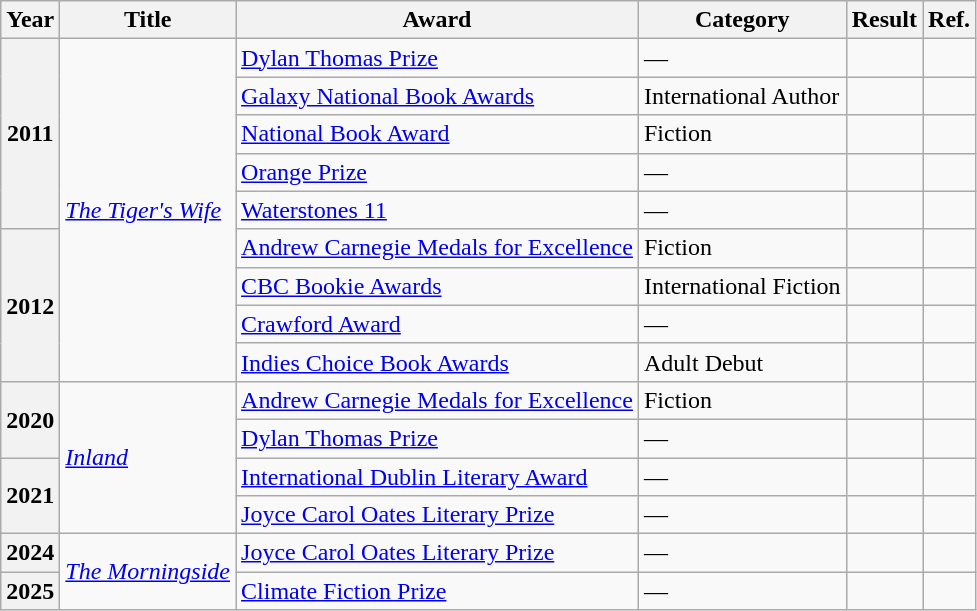<table class="wikitable sortable">
<tr>
<th>Year</th>
<th>Title</th>
<th>Award</th>
<th>Category</th>
<th>Result</th>
<th>Ref.</th>
</tr>
<tr>
<th rowspan="5">2011</th>
<td rowspan="9"><em><a href='#'>The Tiger's Wife</a></em></td>
<td><a href='#'>Dylan Thomas Prize</a></td>
<td>—</td>
<td></td>
<td></td>
</tr>
<tr>
<td><a href='#'>Galaxy National Book Awards</a></td>
<td>International Author</td>
<td></td>
<td></td>
</tr>
<tr>
<td><a href='#'>National Book Award</a></td>
<td>Fiction</td>
<td></td>
<td></td>
</tr>
<tr>
<td><a href='#'>Orange Prize</a></td>
<td>—</td>
<td></td>
<td></td>
</tr>
<tr>
<td><a href='#'>Waterstones 11</a></td>
<td>—</td>
<td></td>
<td></td>
</tr>
<tr>
<th rowspan="4">2012</th>
<td><a href='#'>Andrew Carnegie Medals for Excellence</a></td>
<td>Fiction</td>
<td></td>
<td></td>
</tr>
<tr>
<td><a href='#'>CBC Bookie Awards</a></td>
<td>International Fiction</td>
<td></td>
<td></td>
</tr>
<tr>
<td><a href='#'>Crawford Award</a></td>
<td>—</td>
<td></td>
<td></td>
</tr>
<tr>
<td><a href='#'>Indies Choice Book Awards</a></td>
<td>Adult Debut</td>
<td></td>
<td></td>
</tr>
<tr>
<th rowspan="2">2020</th>
<td rowspan="4"><em><a href='#'>Inland</a></em></td>
<td><a href='#'>Andrew Carnegie Medals for Excellence</a></td>
<td>Fiction</td>
<td></td>
<td></td>
</tr>
<tr>
<td><a href='#'>Dylan Thomas Prize</a></td>
<td>—</td>
<td></td>
<td></td>
</tr>
<tr>
<th rowspan="2">2021</th>
<td><a href='#'>International Dublin Literary Award</a></td>
<td>—</td>
<td></td>
<td></td>
</tr>
<tr>
<td><a href='#'>Joyce Carol Oates Literary Prize</a></td>
<td>—</td>
<td></td>
<td></td>
</tr>
<tr>
<th>2024</th>
<td rowspan="2"><em><a href='#'>The Morningside</a></em></td>
<td><a href='#'>Joyce Carol Oates Literary Prize</a></td>
<td>—</td>
<td></td>
<td></td>
</tr>
<tr>
<th>2025</th>
<td><a href='#'>Climate Fiction Prize</a></td>
<td>—</td>
<td></td>
<td></td>
</tr>
</table>
